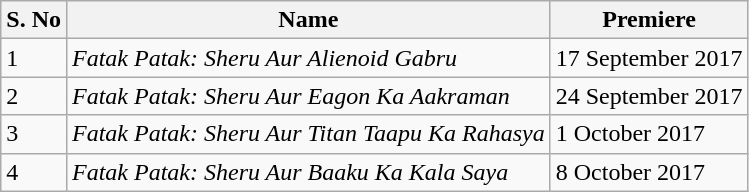<table class="wikitable sortable">
<tr>
<th>S. No</th>
<th>Name</th>
<th>Premiere</th>
</tr>
<tr>
<td>1</td>
<td><em>Fatak Patak: Sheru Aur Alienoid Gabru</em></td>
<td>17 September 2017</td>
</tr>
<tr>
<td>2</td>
<td><em>Fatak Patak: Sheru Aur Eagon Ka Aakraman</em></td>
<td>24 September 2017</td>
</tr>
<tr>
<td>3</td>
<td><em>Fatak Patak: Sheru Aur Titan Taapu Ka Rahasya</em></td>
<td>1 October 2017</td>
</tr>
<tr>
<td>4</td>
<td><em>Fatak Patak: Sheru Aur Baaku Ka Kala Saya</em></td>
<td>8 October 2017</td>
</tr>
</table>
